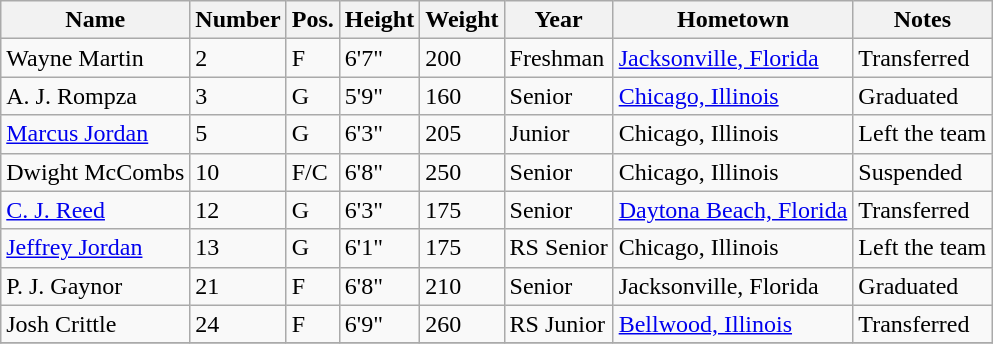<table class="wikitable sortable" border="1">
<tr>
<th>Name</th>
<th>Number</th>
<th>Pos.</th>
<th>Height</th>
<th>Weight</th>
<th>Year</th>
<th>Hometown</th>
<th class="unsortable">Notes</th>
</tr>
<tr>
<td>Wayne Martin</td>
<td>2</td>
<td>F</td>
<td>6'7"</td>
<td>200</td>
<td>Freshman</td>
<td><a href='#'>Jacksonville, Florida</a></td>
<td>Transferred</td>
</tr>
<tr>
<td>A. J. Rompza</td>
<td>3</td>
<td>G</td>
<td>5'9"</td>
<td>160</td>
<td>Senior</td>
<td><a href='#'>Chicago, Illinois</a></td>
<td>Graduated</td>
</tr>
<tr>
<td><a href='#'>Marcus Jordan</a></td>
<td>5</td>
<td>G</td>
<td>6'3"</td>
<td>205</td>
<td>Junior</td>
<td>Chicago, Illinois</td>
<td>Left the team</td>
</tr>
<tr>
<td>Dwight McCombs</td>
<td>10</td>
<td>F/C</td>
<td>6'8"</td>
<td>250</td>
<td>Senior</td>
<td>Chicago, Illinois</td>
<td>Suspended</td>
</tr>
<tr>
<td><a href='#'>C. J. Reed</a></td>
<td>12</td>
<td>G</td>
<td>6'3"</td>
<td>175</td>
<td>Senior</td>
<td><a href='#'>Daytona Beach, Florida</a></td>
<td>Transferred</td>
</tr>
<tr>
<td><a href='#'>Jeffrey Jordan</a></td>
<td>13</td>
<td>G</td>
<td>6'1"</td>
<td>175</td>
<td>RS Senior</td>
<td>Chicago, Illinois</td>
<td>Left the team</td>
</tr>
<tr>
<td>P. J. Gaynor</td>
<td>21</td>
<td>F</td>
<td>6'8"</td>
<td>210</td>
<td>Senior</td>
<td>Jacksonville, Florida</td>
<td>Graduated</td>
</tr>
<tr>
<td>Josh Crittle</td>
<td>24</td>
<td>F</td>
<td>6'9"</td>
<td>260</td>
<td>RS Junior</td>
<td><a href='#'>Bellwood, Illinois</a></td>
<td>Transferred</td>
</tr>
<tr>
</tr>
</table>
